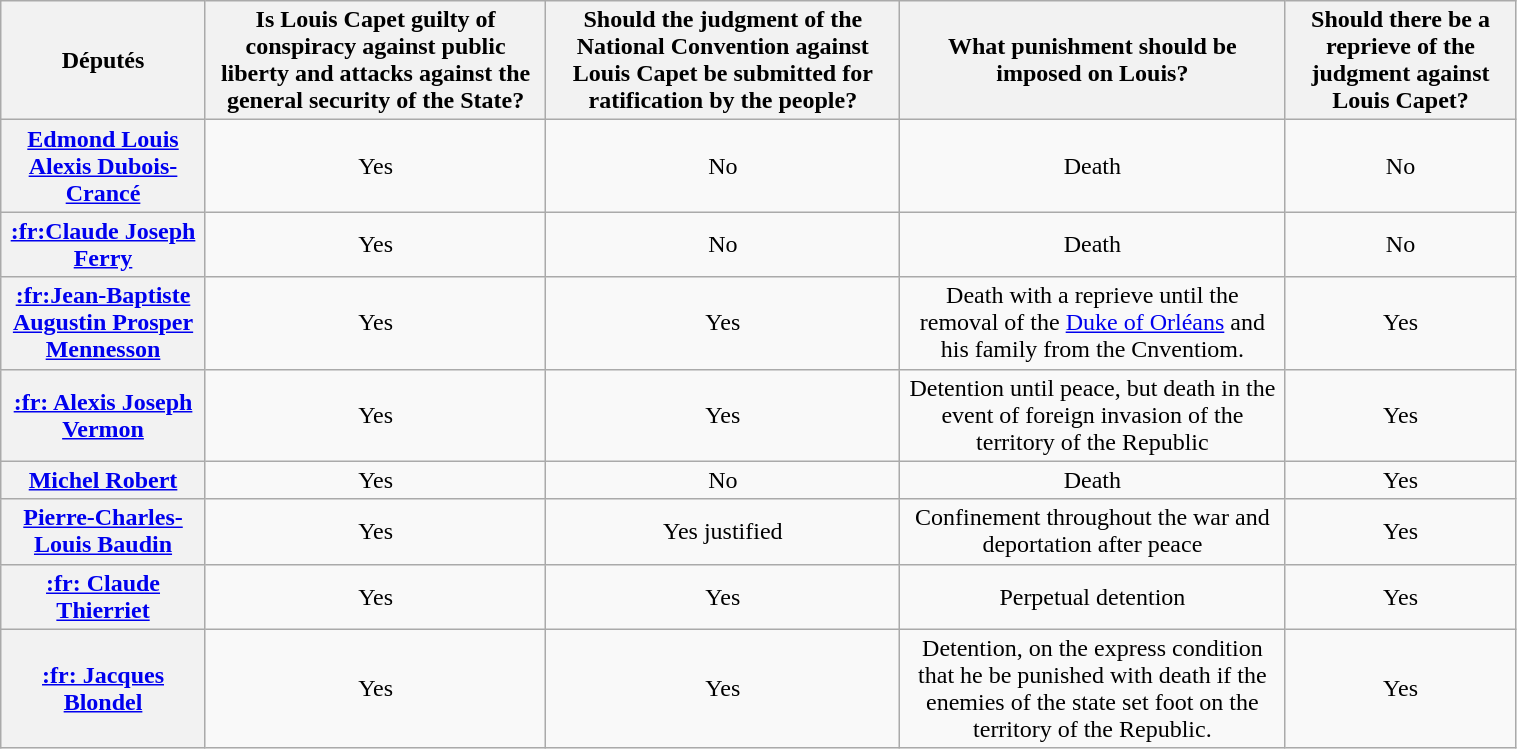<table class="wikitable sortable" style="text-align:center; width:80%;">
<tr>
<th scope=col>Députés</th>
<th scope=col>Is Louis Capet guilty of conspiracy against public liberty and attacks against the general security of the State?</th>
<th scope=col>Should the judgment of the National Convention against Louis Capet be submitted for ratification by the people?</th>
<th scope=col>What punishment should be imposed on Louis?</th>
<th scope=col>Should there be a reprieve of the judgment against Louis Capet?</th>
</tr>
<tr>
<th scope=row><a href='#'>Edmond Louis Alexis Dubois-Crancé</a></th>
<td>Yes</td>
<td>No</td>
<td>Death</td>
<td>No</td>
</tr>
<tr>
<th scope=row><a href='#'>:fr:Claude Joseph Ferry</a></th>
<td>Yes</td>
<td>No</td>
<td>Death</td>
<td>No</td>
</tr>
<tr>
<th scope=row><a href='#'>:fr:Jean-Baptiste Augustin Prosper Mennesson</a></th>
<td>Yes</td>
<td>Yes</td>
<td>Death with a reprieve until the removal of the <a href='#'>Duke of Orléans</a> and his family from the Cnventiom.</td>
<td>Yes</td>
</tr>
<tr>
<th scope=row><a href='#'>:fr: Alexis Joseph Vermon</a></th>
<td>Yes</td>
<td>Yes</td>
<td>Detention until peace, but death in the event of foreign invasion of the territory of the Republic</td>
<td>Yes</td>
</tr>
<tr>
<th scope=row><a href='#'>Michel Robert</a></th>
<td>Yes</td>
<td>No</td>
<td>Death</td>
<td>Yes</td>
</tr>
<tr>
<th scope=row><a href='#'>Pierre-Charles-Louis Baudin</a></th>
<td>Yes</td>
<td>Yes justified</td>
<td>Confinement throughout the war and deportation after peace</td>
<td>Yes</td>
</tr>
<tr>
<th scope=row><a href='#'>:fr: Claude Thierriet</a></th>
<td>Yes</td>
<td>Yes</td>
<td>Perpetual detention</td>
<td>Yes</td>
</tr>
<tr>
<th scope=row><a href='#'>:fr: Jacques Blondel</a></th>
<td>Yes</td>
<td>Yes</td>
<td>Detention, on the express condition that he be punished with death if the enemies of the state set foot on the territory of the Republic.</td>
<td>Yes</td>
</tr>
</table>
